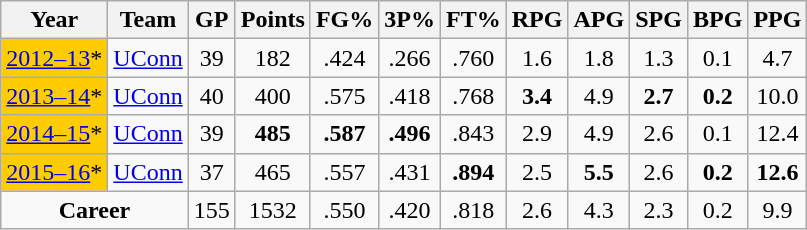<table class="wikitable sortable" style="text-align:center">
<tr>
<th>Year</th>
<th>Team</th>
<th>GP</th>
<th>Points</th>
<th>FG%</th>
<th>3P%</th>
<th>FT%</th>
<th>RPG</th>
<th>APG</th>
<th>SPG</th>
<th>BPG</th>
<th>PPG</th>
</tr>
<tr>
<td style="background:#ffcc00;"><a href='#'>2012–13</a>*</td>
<td><a href='#'>UConn</a></td>
<td>39</td>
<td>182</td>
<td>.424</td>
<td>.266</td>
<td>.760</td>
<td>1.6</td>
<td>1.8</td>
<td>1.3</td>
<td>0.1</td>
<td>4.7</td>
</tr>
<tr>
<td style="background:#ffcc00;"><a href='#'>2013–14</a>*</td>
<td><a href='#'>UConn</a></td>
<td>40</td>
<td>400</td>
<td>.575</td>
<td>.418</td>
<td>.768</td>
<td><strong>3.4</strong></td>
<td>4.9</td>
<td><strong>2.7</strong></td>
<td><strong>0.2</strong></td>
<td>10.0</td>
</tr>
<tr>
<td style="background:#ffcc00;"><a href='#'>2014–15</a>*</td>
<td><a href='#'>UConn</a></td>
<td>39</td>
<td><strong>485</strong></td>
<td><strong>.587</strong></td>
<td><strong>.496</strong></td>
<td>.843</td>
<td>2.9</td>
<td>4.9</td>
<td>2.6</td>
<td>0.1</td>
<td>12.4</td>
</tr>
<tr>
<td style="background:#ffcc00;"><a href='#'>2015–16</a>*</td>
<td><a href='#'>UConn</a></td>
<td>37</td>
<td>465</td>
<td>.557</td>
<td>.431</td>
<td><strong>.894</strong></td>
<td>2.5</td>
<td><strong>5.5</strong></td>
<td>2.6</td>
<td><strong>0.2</strong></td>
<td><strong>12.6</strong></td>
</tr>
<tr>
<td colspan=2><strong>Career</strong></td>
<td>155</td>
<td>1532</td>
<td>.550</td>
<td>.420</td>
<td>.818</td>
<td>2.6</td>
<td>4.3</td>
<td>2.3</td>
<td>0.2</td>
<td>9.9</td>
</tr>
</table>
